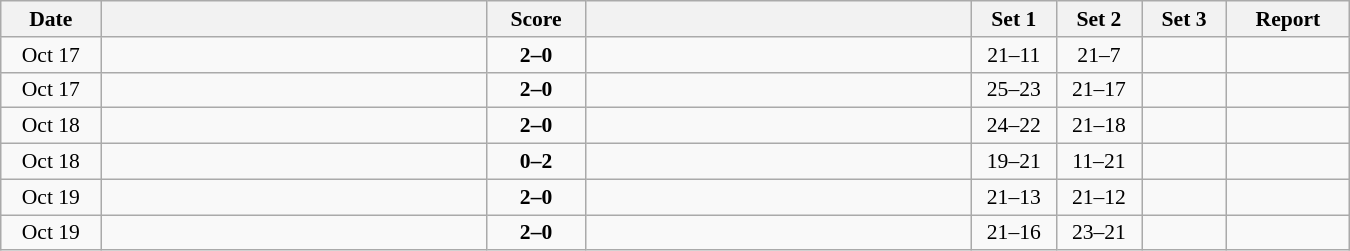<table class="wikitable" style="text-align: center; font-size:90% ">
<tr>
<th width="60">Date</th>
<th align="right" width="250"></th>
<th width="60">Score</th>
<th align="left" width="250"></th>
<th width="50">Set 1</th>
<th width="50">Set 2</th>
<th width="50">Set 3</th>
<th width="75">Report</th>
</tr>
<tr>
<td>Oct 17</td>
<td align=left><strong></strong></td>
<td align=center><strong>2–0</strong></td>
<td align=left></td>
<td>21–11</td>
<td>21–7</td>
<td></td>
<td></td>
</tr>
<tr>
<td>Oct 17</td>
<td align=left><strong></strong></td>
<td align=center><strong>2–0</strong></td>
<td align=left></td>
<td>25–23</td>
<td>21–17</td>
<td></td>
<td></td>
</tr>
<tr>
<td>Oct 18</td>
<td align=left><strong></strong></td>
<td align=center><strong>2–0</strong></td>
<td align=left></td>
<td>24–22</td>
<td>21–18</td>
<td></td>
<td></td>
</tr>
<tr>
<td>Oct 18</td>
<td align=left></td>
<td align=center><strong>0–2</strong></td>
<td align=left><strong></strong></td>
<td>19–21</td>
<td>11–21</td>
<td></td>
<td></td>
</tr>
<tr>
<td>Oct 19</td>
<td align=left><strong></strong></td>
<td align=center><strong>2–0</strong></td>
<td align=left></td>
<td>21–13</td>
<td>21–12</td>
<td></td>
<td></td>
</tr>
<tr>
<td>Oct 19</td>
<td align=left><strong></strong></td>
<td align=center><strong>2–0</strong></td>
<td align=left></td>
<td>21–16</td>
<td>23–21</td>
<td></td>
<td></td>
</tr>
</table>
